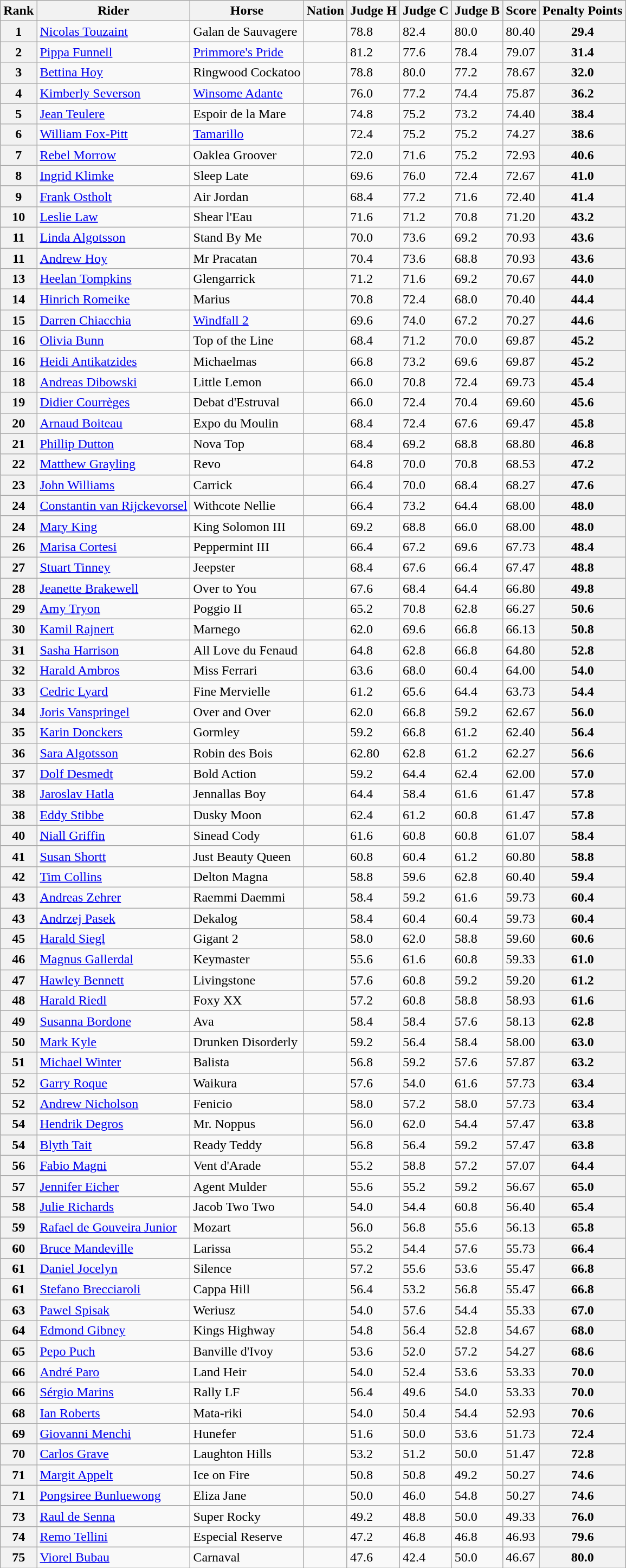<table class="wikitable sortable">
<tr>
<th>Rank</th>
<th>Rider</th>
<th>Horse</th>
<th>Nation</th>
<th>Judge H</th>
<th>Judge C</th>
<th>Judge B</th>
<th>Score</th>
<th>Penalty Points</th>
</tr>
<tr>
<th>1</th>
<td><a href='#'>Nicolas Touzaint</a></td>
<td>Galan de Sauvagere</td>
<td></td>
<td>78.8</td>
<td>82.4</td>
<td>80.0</td>
<td>80.40</td>
<th>29.4</th>
</tr>
<tr>
<th>2</th>
<td><a href='#'>Pippa Funnell</a></td>
<td><a href='#'>Primmore's Pride</a></td>
<td></td>
<td>81.2</td>
<td>77.6</td>
<td>78.4</td>
<td>79.07</td>
<th>31.4</th>
</tr>
<tr>
<th>3</th>
<td><a href='#'>Bettina Hoy</a></td>
<td>Ringwood Cockatoo</td>
<td></td>
<td>78.8</td>
<td>80.0</td>
<td>77.2</td>
<td>78.67</td>
<th>32.0</th>
</tr>
<tr>
<th>4</th>
<td><a href='#'>Kimberly Severson</a></td>
<td><a href='#'>Winsome Adante</a></td>
<td></td>
<td>76.0</td>
<td>77.2</td>
<td>74.4</td>
<td>75.87</td>
<th>36.2</th>
</tr>
<tr>
<th>5</th>
<td><a href='#'>Jean Teulere</a></td>
<td>Espoir de la Mare</td>
<td></td>
<td>74.8</td>
<td>75.2</td>
<td>73.2</td>
<td>74.40</td>
<th>38.4</th>
</tr>
<tr>
<th>6</th>
<td><a href='#'>William Fox-Pitt</a></td>
<td><a href='#'>Tamarillo</a></td>
<td></td>
<td>72.4</td>
<td>75.2</td>
<td>75.2</td>
<td>74.27</td>
<th>38.6</th>
</tr>
<tr>
<th>7</th>
<td><a href='#'>Rebel Morrow</a></td>
<td>Oaklea Groover</td>
<td></td>
<td>72.0</td>
<td>71.6</td>
<td>75.2</td>
<td>72.93</td>
<th>40.6</th>
</tr>
<tr>
<th>8</th>
<td><a href='#'>Ingrid Klimke</a></td>
<td>Sleep Late</td>
<td></td>
<td>69.6</td>
<td>76.0</td>
<td>72.4</td>
<td>72.67</td>
<th>41.0</th>
</tr>
<tr>
<th>9</th>
<td><a href='#'>Frank Ostholt</a></td>
<td>Air Jordan</td>
<td></td>
<td>68.4</td>
<td>77.2</td>
<td>71.6</td>
<td>72.40</td>
<th>41.4</th>
</tr>
<tr>
<th>10</th>
<td><a href='#'>Leslie Law</a></td>
<td>Shear l'Eau</td>
<td></td>
<td>71.6</td>
<td>71.2</td>
<td>70.8</td>
<td>71.20</td>
<th>43.2</th>
</tr>
<tr>
<th>11</th>
<td><a href='#'>Linda Algotsson</a></td>
<td>Stand By Me</td>
<td></td>
<td>70.0</td>
<td>73.6</td>
<td>69.2</td>
<td>70.93</td>
<th>43.6</th>
</tr>
<tr>
<th>11</th>
<td><a href='#'>Andrew Hoy</a></td>
<td>Mr Pracatan</td>
<td></td>
<td>70.4</td>
<td>73.6</td>
<td>68.8</td>
<td>70.93</td>
<th>43.6</th>
</tr>
<tr>
<th>13</th>
<td><a href='#'>Heelan Tompkins</a></td>
<td>Glengarrick</td>
<td></td>
<td>71.2</td>
<td>71.6</td>
<td>69.2</td>
<td>70.67</td>
<th>44.0</th>
</tr>
<tr>
<th>14</th>
<td><a href='#'>Hinrich Romeike</a></td>
<td>Marius</td>
<td></td>
<td>70.8</td>
<td>72.4</td>
<td>68.0</td>
<td>70.40</td>
<th>44.4</th>
</tr>
<tr>
<th>15</th>
<td><a href='#'>Darren Chiacchia</a></td>
<td><a href='#'>Windfall 2</a></td>
<td></td>
<td>69.6</td>
<td>74.0</td>
<td>67.2</td>
<td>70.27</td>
<th>44.6</th>
</tr>
<tr>
<th>16</th>
<td><a href='#'>Olivia Bunn</a></td>
<td>Top of the Line</td>
<td></td>
<td>68.4</td>
<td>71.2</td>
<td>70.0</td>
<td>69.87</td>
<th>45.2</th>
</tr>
<tr>
<th>16</th>
<td><a href='#'>Heidi Antikatzides</a></td>
<td>Michaelmas</td>
<td></td>
<td>66.8</td>
<td>73.2</td>
<td>69.6</td>
<td>69.87</td>
<th>45.2</th>
</tr>
<tr>
<th>18</th>
<td><a href='#'>Andreas Dibowski</a></td>
<td>Little Lemon</td>
<td></td>
<td>66.0</td>
<td>70.8</td>
<td>72.4</td>
<td>69.73</td>
<th>45.4</th>
</tr>
<tr>
<th>19</th>
<td><a href='#'>Didier Courrèges</a></td>
<td>Debat d'Estruval</td>
<td></td>
<td>66.0</td>
<td>72.4</td>
<td>70.4</td>
<td>69.60</td>
<th>45.6</th>
</tr>
<tr>
<th>20</th>
<td><a href='#'>Arnaud Boiteau</a></td>
<td>Expo du Moulin</td>
<td></td>
<td>68.4</td>
<td>72.4</td>
<td>67.6</td>
<td>69.47</td>
<th>45.8</th>
</tr>
<tr>
<th>21</th>
<td><a href='#'>Phillip Dutton</a></td>
<td>Nova Top</td>
<td></td>
<td>68.4</td>
<td>69.2</td>
<td>68.8</td>
<td>68.80</td>
<th>46.8</th>
</tr>
<tr>
<th>22</th>
<td><a href='#'>Matthew Grayling</a></td>
<td>Revo</td>
<td></td>
<td>64.8</td>
<td>70.0</td>
<td>70.8</td>
<td>68.53</td>
<th>47.2</th>
</tr>
<tr>
<th>23</th>
<td><a href='#'>John Williams</a></td>
<td>Carrick</td>
<td></td>
<td>66.4</td>
<td>70.0</td>
<td>68.4</td>
<td>68.27</td>
<th>47.6</th>
</tr>
<tr>
<th>24</th>
<td><a href='#'>Constantin van Rijckevorsel</a></td>
<td>Withcote Nellie</td>
<td></td>
<td>66.4</td>
<td>73.2</td>
<td>64.4</td>
<td>68.00</td>
<th>48.0</th>
</tr>
<tr>
<th>24</th>
<td><a href='#'>Mary King</a></td>
<td>King Solomon III</td>
<td></td>
<td>69.2</td>
<td>68.8</td>
<td>66.0</td>
<td>68.00</td>
<th>48.0</th>
</tr>
<tr>
<th>26</th>
<td><a href='#'>Marisa Cortesi</a></td>
<td>Peppermint III</td>
<td></td>
<td>66.4</td>
<td>67.2</td>
<td>69.6</td>
<td>67.73</td>
<th>48.4</th>
</tr>
<tr>
<th>27</th>
<td><a href='#'>Stuart Tinney</a></td>
<td>Jeepster</td>
<td></td>
<td>68.4</td>
<td>67.6</td>
<td>66.4</td>
<td>67.47</td>
<th>48.8</th>
</tr>
<tr>
<th>28</th>
<td><a href='#'>Jeanette Brakewell</a></td>
<td>Over to You</td>
<td></td>
<td>67.6</td>
<td>68.4</td>
<td>64.4</td>
<td>66.80</td>
<th>49.8</th>
</tr>
<tr>
<th>29</th>
<td><a href='#'>Amy Tryon</a></td>
<td>Poggio II</td>
<td></td>
<td>65.2</td>
<td>70.8</td>
<td>62.8</td>
<td>66.27</td>
<th>50.6</th>
</tr>
<tr>
<th>30</th>
<td><a href='#'>Kamil Rajnert</a></td>
<td>Marnego</td>
<td></td>
<td>62.0</td>
<td>69.6</td>
<td>66.8</td>
<td>66.13</td>
<th>50.8</th>
</tr>
<tr>
<th>31</th>
<td><a href='#'>Sasha Harrison</a></td>
<td>All Love du Fenaud</td>
<td></td>
<td>64.8</td>
<td>62.8</td>
<td>66.8</td>
<td>64.80</td>
<th>52.8</th>
</tr>
<tr>
<th>32</th>
<td><a href='#'>Harald Ambros</a></td>
<td>Miss Ferrari</td>
<td></td>
<td>63.6</td>
<td>68.0</td>
<td>60.4</td>
<td>64.00</td>
<th>54.0</th>
</tr>
<tr>
<th>33</th>
<td><a href='#'>Cedric Lyard</a></td>
<td>Fine Mervielle</td>
<td></td>
<td>61.2</td>
<td>65.6</td>
<td>64.4</td>
<td>63.73</td>
<th>54.4</th>
</tr>
<tr>
<th>34</th>
<td><a href='#'>Joris Vanspringel</a></td>
<td>Over and Over</td>
<td></td>
<td>62.0</td>
<td>66.8</td>
<td>59.2</td>
<td>62.67</td>
<th>56.0</th>
</tr>
<tr>
<th>35</th>
<td><a href='#'>Karin Donckers</a></td>
<td>Gormley</td>
<td></td>
<td>59.2</td>
<td>66.8</td>
<td>61.2</td>
<td>62.40</td>
<th>56.4</th>
</tr>
<tr>
<th>36</th>
<td><a href='#'>Sara Algotsson</a></td>
<td>Robin des Bois</td>
<td></td>
<td>62.80</td>
<td>62.8</td>
<td>61.2</td>
<td>62.27</td>
<th>56.6</th>
</tr>
<tr>
<th>37</th>
<td><a href='#'>Dolf Desmedt</a></td>
<td>Bold Action</td>
<td></td>
<td>59.2</td>
<td>64.4</td>
<td>62.4</td>
<td>62.00</td>
<th>57.0</th>
</tr>
<tr>
<th>38</th>
<td><a href='#'>Jaroslav Hatla</a></td>
<td>Jennallas Boy</td>
<td></td>
<td>64.4</td>
<td>58.4</td>
<td>61.6</td>
<td>61.47</td>
<th>57.8</th>
</tr>
<tr>
<th>38</th>
<td><a href='#'>Eddy Stibbe</a></td>
<td>Dusky Moon</td>
<td></td>
<td>62.4</td>
<td>61.2</td>
<td>60.8</td>
<td>61.47</td>
<th>57.8</th>
</tr>
<tr>
<th>40</th>
<td><a href='#'>Niall Griffin</a></td>
<td>Sinead Cody</td>
<td></td>
<td>61.6</td>
<td>60.8</td>
<td>60.8</td>
<td>61.07</td>
<th>58.4</th>
</tr>
<tr>
<th>41</th>
<td><a href='#'>Susan Shortt</a></td>
<td>Just Beauty Queen</td>
<td></td>
<td>60.8</td>
<td>60.4</td>
<td>61.2</td>
<td>60.80</td>
<th>58.8</th>
</tr>
<tr>
<th>42</th>
<td><a href='#'>Tim Collins</a></td>
<td>Delton Magna</td>
<td></td>
<td>58.8</td>
<td>59.6</td>
<td>62.8</td>
<td>60.40</td>
<th>59.4</th>
</tr>
<tr>
<th>43</th>
<td><a href='#'>Andreas Zehrer</a></td>
<td>Raemmi Daemmi</td>
<td></td>
<td>58.4</td>
<td>59.2</td>
<td>61.6</td>
<td>59.73</td>
<th>60.4</th>
</tr>
<tr>
<th>43</th>
<td><a href='#'>Andrzej Pasek</a></td>
<td>Dekalog</td>
<td></td>
<td>58.4</td>
<td>60.4</td>
<td>60.4</td>
<td>59.73</td>
<th>60.4</th>
</tr>
<tr>
<th>45</th>
<td><a href='#'>Harald Siegl</a></td>
<td>Gigant 2</td>
<td></td>
<td>58.0</td>
<td>62.0</td>
<td>58.8</td>
<td>59.60</td>
<th>60.6</th>
</tr>
<tr>
<th>46</th>
<td><a href='#'>Magnus Gallerdal</a></td>
<td>Keymaster</td>
<td></td>
<td>55.6</td>
<td>61.6</td>
<td>60.8</td>
<td>59.33</td>
<th>61.0</th>
</tr>
<tr>
<th>47</th>
<td><a href='#'>Hawley Bennett</a></td>
<td>Livingstone</td>
<td></td>
<td>57.6</td>
<td>60.8</td>
<td>59.2</td>
<td>59.20</td>
<th>61.2</th>
</tr>
<tr>
<th>48</th>
<td><a href='#'>Harald Riedl</a></td>
<td>Foxy XX</td>
<td></td>
<td>57.2</td>
<td>60.8</td>
<td>58.8</td>
<td>58.93</td>
<th>61.6</th>
</tr>
<tr>
<th>49</th>
<td><a href='#'>Susanna Bordone</a></td>
<td>Ava</td>
<td></td>
<td>58.4</td>
<td>58.4</td>
<td>57.6</td>
<td>58.13</td>
<th>62.8</th>
</tr>
<tr>
<th>50</th>
<td><a href='#'>Mark Kyle</a></td>
<td>Drunken Disorderly</td>
<td></td>
<td>59.2</td>
<td>56.4</td>
<td>58.4</td>
<td>58.00</td>
<th>63.0</th>
</tr>
<tr>
<th>51</th>
<td><a href='#'>Michael Winter</a></td>
<td>Balista</td>
<td></td>
<td>56.8</td>
<td>59.2</td>
<td>57.6</td>
<td>57.87</td>
<th>63.2</th>
</tr>
<tr>
<th>52</th>
<td><a href='#'>Garry Roque</a></td>
<td>Waikura</td>
<td></td>
<td>57.6</td>
<td>54.0</td>
<td>61.6</td>
<td>57.73</td>
<th>63.4</th>
</tr>
<tr>
<th>52</th>
<td><a href='#'>Andrew Nicholson</a></td>
<td>Fenicio</td>
<td></td>
<td>58.0</td>
<td>57.2</td>
<td>58.0</td>
<td>57.73</td>
<th>63.4</th>
</tr>
<tr>
<th>54</th>
<td><a href='#'>Hendrik Degros</a></td>
<td>Mr. Noppus</td>
<td></td>
<td>56.0</td>
<td>62.0</td>
<td>54.4</td>
<td>57.47</td>
<th>63.8</th>
</tr>
<tr>
<th>54</th>
<td><a href='#'>Blyth Tait</a></td>
<td>Ready Teddy</td>
<td></td>
<td>56.8</td>
<td>56.4</td>
<td>59.2</td>
<td>57.47</td>
<th>63.8</th>
</tr>
<tr>
<th>56</th>
<td><a href='#'>Fabio Magni</a></td>
<td>Vent d'Arade</td>
<td></td>
<td>55.2</td>
<td>58.8</td>
<td>57.2</td>
<td>57.07</td>
<th>64.4</th>
</tr>
<tr>
<th>57</th>
<td><a href='#'>Jennifer Eicher</a></td>
<td>Agent Mulder</td>
<td></td>
<td>55.6</td>
<td>55.2</td>
<td>59.2</td>
<td>56.67</td>
<th>65.0</th>
</tr>
<tr>
<th>58</th>
<td><a href='#'>Julie Richards</a></td>
<td>Jacob Two Two</td>
<td></td>
<td>54.0</td>
<td>54.4</td>
<td>60.8</td>
<td>56.40</td>
<th>65.4</th>
</tr>
<tr>
<th>59</th>
<td><a href='#'>Rafael de Gouveira Junior</a></td>
<td>Mozart</td>
<td></td>
<td>56.0</td>
<td>56.8</td>
<td>55.6</td>
<td>56.13</td>
<th>65.8</th>
</tr>
<tr>
<th>60</th>
<td><a href='#'>Bruce Mandeville</a></td>
<td>Larissa</td>
<td></td>
<td>55.2</td>
<td>54.4</td>
<td>57.6</td>
<td>55.73</td>
<th>66.4</th>
</tr>
<tr>
<th>61</th>
<td><a href='#'>Daniel Jocelyn</a></td>
<td>Silence</td>
<td></td>
<td>57.2</td>
<td>55.6</td>
<td>53.6</td>
<td>55.47</td>
<th>66.8</th>
</tr>
<tr>
<th>61</th>
<td><a href='#'>Stefano Brecciaroli</a></td>
<td>Cappa Hill</td>
<td></td>
<td>56.4</td>
<td>53.2</td>
<td>56.8</td>
<td>55.47</td>
<th>66.8</th>
</tr>
<tr>
<th>63</th>
<td><a href='#'>Pawel Spisak</a></td>
<td>Weriusz</td>
<td></td>
<td>54.0</td>
<td>57.6</td>
<td>54.4</td>
<td>55.33</td>
<th>67.0</th>
</tr>
<tr>
<th>64</th>
<td><a href='#'>Edmond Gibney</a></td>
<td>Kings Highway</td>
<td></td>
<td>54.8</td>
<td>56.4</td>
<td>52.8</td>
<td>54.67</td>
<th>68.0</th>
</tr>
<tr>
<th>65</th>
<td><a href='#'>Pepo Puch</a></td>
<td>Banville d'Ivoy</td>
<td></td>
<td>53.6</td>
<td>52.0</td>
<td>57.2</td>
<td>54.27</td>
<th>68.6</th>
</tr>
<tr>
<th>66</th>
<td><a href='#'>André Paro</a></td>
<td>Land Heir</td>
<td></td>
<td>54.0</td>
<td>52.4</td>
<td>53.6</td>
<td>53.33</td>
<th>70.0</th>
</tr>
<tr>
<th>66</th>
<td><a href='#'>Sérgio Marins</a></td>
<td>Rally LF</td>
<td></td>
<td>56.4</td>
<td>49.6</td>
<td>54.0</td>
<td>53.33</td>
<th>70.0</th>
</tr>
<tr>
<th>68</th>
<td><a href='#'>Ian Roberts</a></td>
<td>Mata-riki</td>
<td></td>
<td>54.0</td>
<td>50.4</td>
<td>54.4</td>
<td>52.93</td>
<th>70.6</th>
</tr>
<tr>
<th>69</th>
<td><a href='#'>Giovanni Menchi</a></td>
<td>Hunefer</td>
<td></td>
<td>51.6</td>
<td>50.0</td>
<td>53.6</td>
<td>51.73</td>
<th>72.4</th>
</tr>
<tr>
<th>70</th>
<td><a href='#'>Carlos Grave</a></td>
<td>Laughton Hills</td>
<td></td>
<td>53.2</td>
<td>51.2</td>
<td>50.0</td>
<td>51.47</td>
<th>72.8</th>
</tr>
<tr>
<th>71</th>
<td><a href='#'>Margit Appelt</a></td>
<td>Ice on Fire</td>
<td></td>
<td>50.8</td>
<td>50.8</td>
<td>49.2</td>
<td>50.27</td>
<th>74.6</th>
</tr>
<tr>
<th>71</th>
<td><a href='#'>Pongsiree Bunluewong</a></td>
<td>Eliza Jane</td>
<td></td>
<td>50.0</td>
<td>46.0</td>
<td>54.8</td>
<td>50.27</td>
<th>74.6</th>
</tr>
<tr>
<th>73</th>
<td><a href='#'>Raul de Senna</a></td>
<td>Super Rocky</td>
<td></td>
<td>49.2</td>
<td>48.8</td>
<td>50.0</td>
<td>49.33</td>
<th>76.0</th>
</tr>
<tr>
<th>74</th>
<td><a href='#'>Remo Tellini</a></td>
<td>Especial Reserve</td>
<td></td>
<td>47.2</td>
<td>46.8</td>
<td>46.8</td>
<td>46.93</td>
<th>79.6</th>
</tr>
<tr>
<th>75</th>
<td><a href='#'>Viorel Bubau</a></td>
<td>Carnaval</td>
<td></td>
<td>47.6</td>
<td>42.4</td>
<td>50.0</td>
<td>46.67</td>
<th>80.0</th>
</tr>
</table>
